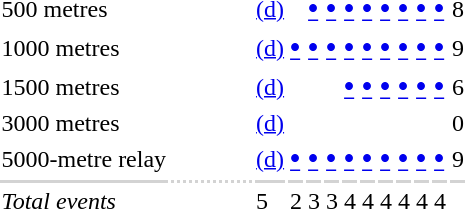<table>
<tr>
<td align=left>500 metres</td>
<td></td>
<td></td>
<td></td>
<td></td>
<td></td>
<td></td>
<td></td>
<td></td>
<td></td>
<td></td>
<td></td>
<td></td>
<td></td>
<td></td>
<td><a href='#'>(d)</a></td>
<td></td>
<td><strong><big><a href='#'>•</a></big></strong></td>
<td><strong><big><a href='#'>•</a></big></strong></td>
<td><strong><big><a href='#'>•</a></big></strong></td>
<td><strong><big><a href='#'>•</a></big></strong></td>
<td><strong><big><a href='#'>•</a></big></strong></td>
<td><strong><big><a href='#'>•</a></big></strong></td>
<td><strong><big><a href='#'>•</a></big></strong></td>
<td><strong><big><a href='#'>•</a></big></strong></td>
<td>8</td>
</tr>
<tr>
<td align=left>1000 metres</td>
<td></td>
<td></td>
<td></td>
<td></td>
<td></td>
<td></td>
<td></td>
<td></td>
<td></td>
<td></td>
<td></td>
<td></td>
<td></td>
<td></td>
<td><a href='#'>(d)</a></td>
<td><strong><big><a href='#'>•</a></big></strong></td>
<td><strong><big><a href='#'>•</a></big></strong></td>
<td><strong><big><a href='#'>•</a></big></strong></td>
<td><strong><big><a href='#'>•</a></big></strong></td>
<td><strong><big><a href='#'>•</a></big></strong></td>
<td><strong><big><a href='#'>•</a></big></strong></td>
<td><strong><big><a href='#'>•</a></big></strong></td>
<td><strong><big><a href='#'>•</a></big></strong></td>
<td><strong><big><a href='#'>•</a></big></strong></td>
<td>9</td>
</tr>
<tr>
<td align=left>1500 metres</td>
<td></td>
<td></td>
<td></td>
<td></td>
<td></td>
<td></td>
<td></td>
<td></td>
<td></td>
<td></td>
<td></td>
<td></td>
<td></td>
<td></td>
<td><a href='#'>(d)</a></td>
<td></td>
<td></td>
<td></td>
<td><strong><big><a href='#'>•</a></big></strong></td>
<td><strong><big><a href='#'>•</a></big></strong></td>
<td><strong><big><a href='#'>•</a></big></strong></td>
<td><strong><big><a href='#'>•</a></big></strong></td>
<td><strong><big><a href='#'>•</a></big></strong></td>
<td><strong><big><a href='#'>•</a></big></strong></td>
<td>6</td>
</tr>
<tr>
<td align=left>3000 metres</td>
<td></td>
<td></td>
<td></td>
<td></td>
<td></td>
<td></td>
<td></td>
<td></td>
<td></td>
<td></td>
<td></td>
<td></td>
<td></td>
<td></td>
<td><a href='#'>(d)</a></td>
<td></td>
<td></td>
<td></td>
<td></td>
<td></td>
<td></td>
<td></td>
<td></td>
<td></td>
<td>0</td>
</tr>
<tr>
<td align=left>5000-metre relay</td>
<td></td>
<td></td>
<td></td>
<td></td>
<td></td>
<td></td>
<td></td>
<td></td>
<td></td>
<td></td>
<td></td>
<td></td>
<td></td>
<td></td>
<td><a href='#'>(d)</a></td>
<td><strong><big><a href='#'>•</a></big></strong></td>
<td><strong><big><a href='#'>•</a></big></strong></td>
<td><strong><big><a href='#'>•</a></big></strong></td>
<td><strong><big><a href='#'>•</a></big></strong></td>
<td><strong><big><a href='#'>•</a></big></strong></td>
<td><strong><big><a href='#'>•</a></big></strong></td>
<td><strong><big><a href='#'>•</a></big></strong></td>
<td><strong><big><a href='#'>•</a></big></strong></td>
<td><strong><big><a href='#'>•</a></big></strong></td>
<td>9</td>
</tr>
<tr bgcolor=lightgray>
<td></td>
<td></td>
<td></td>
<td></td>
<td></td>
<td></td>
<td></td>
<td></td>
<td></td>
<td></td>
<td></td>
<td></td>
<td></td>
<td></td>
<td></td>
<td></td>
<td></td>
<td></td>
<td></td>
<td></td>
<td></td>
<td></td>
<td></td>
<td></td>
<td></td>
<td></td>
</tr>
<tr>
<td><em>Total events</em></td>
<td></td>
<td></td>
<td></td>
<td></td>
<td></td>
<td></td>
<td></td>
<td></td>
<td></td>
<td></td>
<td></td>
<td></td>
<td></td>
<td></td>
<td>5</td>
<td>2</td>
<td>3</td>
<td>3</td>
<td>4</td>
<td>4</td>
<td>4</td>
<td>4</td>
<td>4</td>
<td>4</td>
<td></td>
</tr>
</table>
